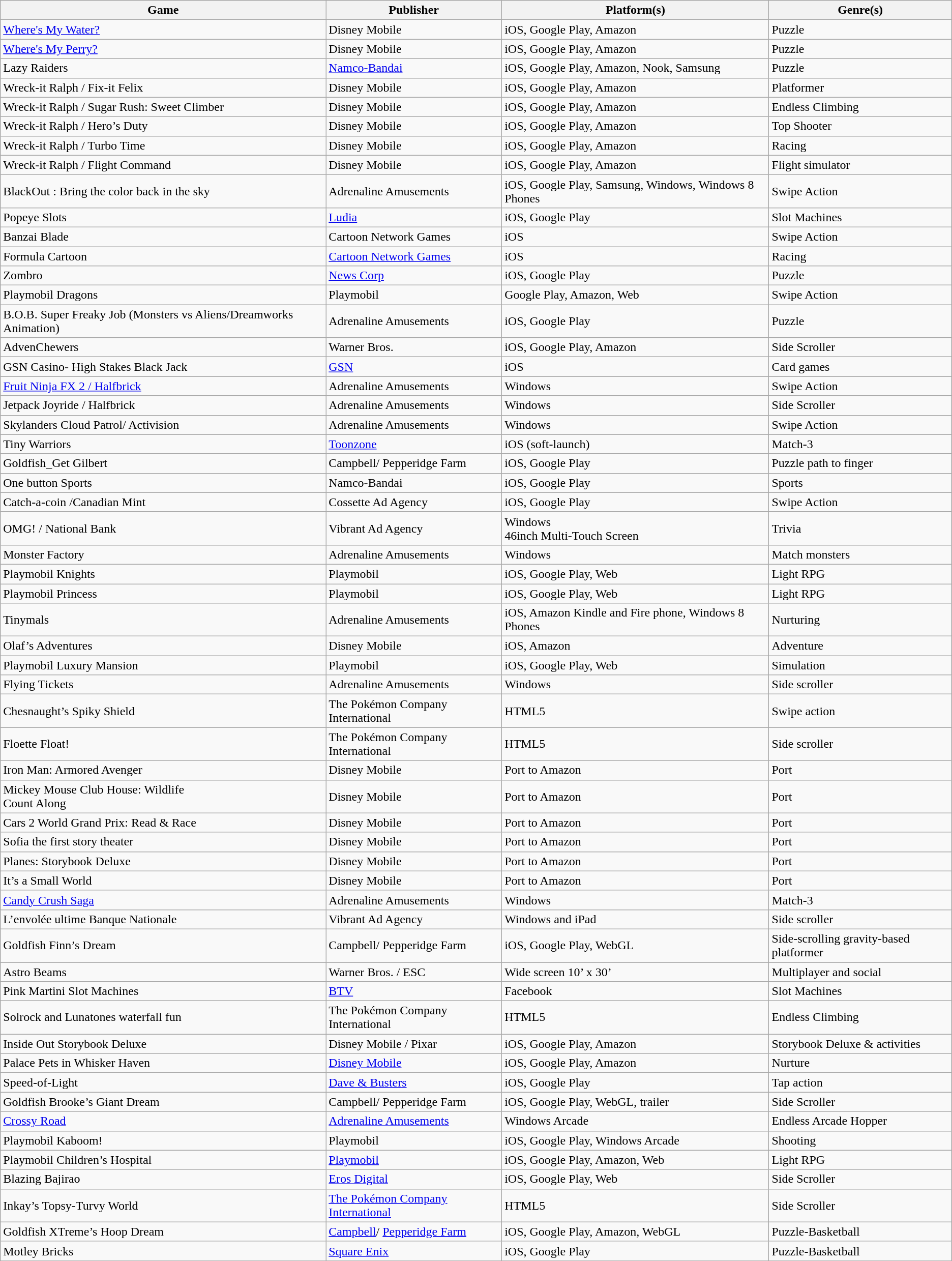<table class="wikitable">
<tr>
<th>Game</th>
<th>Publisher</th>
<th>Platform(s)</th>
<th>Genre(s)</th>
</tr>
<tr>
<td><a href='#'>Where's My Water?</a></td>
<td>Disney Mobile</td>
<td>iOS, Google Play, Amazon</td>
<td>Puzzle</td>
</tr>
<tr>
<td><a href='#'>Where's My Perry?</a></td>
<td>Disney Mobile</td>
<td>iOS, Google Play, Amazon</td>
<td>Puzzle</td>
</tr>
<tr>
<td>Lazy Raiders</td>
<td><a href='#'>Namco-Bandai</a></td>
<td>iOS, Google Play, Amazon, Nook, Samsung</td>
<td>Puzzle</td>
</tr>
<tr>
<td>Wreck-it Ralph / Fix-it Felix</td>
<td>Disney Mobile</td>
<td>iOS, Google Play, Amazon</td>
<td>Platformer</td>
</tr>
<tr>
<td>Wreck-it Ralph / Sugar Rush: Sweet Climber</td>
<td>Disney Mobile</td>
<td>iOS, Google Play, Amazon</td>
<td>Endless Climbing</td>
</tr>
<tr>
<td>Wreck-it Ralph / Hero’s Duty</td>
<td>Disney Mobile</td>
<td>iOS, Google Play, Amazon</td>
<td>Top Shooter</td>
</tr>
<tr>
<td>Wreck-it Ralph / Turbo Time</td>
<td>Disney Mobile</td>
<td>iOS, Google Play, Amazon</td>
<td>Racing</td>
</tr>
<tr>
<td>Wreck-it Ralph / Flight Command</td>
<td>Disney Mobile</td>
<td>iOS, Google Play, Amazon</td>
<td>Flight simulator</td>
</tr>
<tr>
<td>BlackOut : Bring the color back in the sky</td>
<td>Adrenaline Amusements</td>
<td>iOS, Google Play, Samsung, Windows, Windows 8 Phones</td>
<td>Swipe Action</td>
</tr>
<tr>
<td>Popeye Slots</td>
<td><a href='#'>Ludia</a></td>
<td>iOS, Google Play</td>
<td>Slot Machines</td>
</tr>
<tr>
<td>Banzai Blade</td>
<td>Cartoon Network Games</td>
<td>iOS</td>
<td>Swipe Action</td>
</tr>
<tr>
<td>Formula Cartoon</td>
<td><a href='#'>Cartoon Network Games</a></td>
<td>iOS</td>
<td>Racing</td>
</tr>
<tr>
<td>Zombro</td>
<td><a href='#'>News Corp</a></td>
<td>iOS, Google Play</td>
<td>Puzzle</td>
</tr>
<tr>
<td>Playmobil Dragons</td>
<td>Playmobil</td>
<td>Google Play, Amazon, Web</td>
<td>Swipe Action</td>
</tr>
<tr>
<td>B.O.B. Super Freaky Job (Monsters vs Aliens/Dreamworks Animation)</td>
<td>Adrenaline Amusements</td>
<td>iOS, Google Play</td>
<td>Puzzle</td>
</tr>
<tr>
<td>AdvenChewers</td>
<td>Warner Bros.</td>
<td>iOS, Google Play, Amazon</td>
<td>Side Scroller</td>
</tr>
<tr>
<td>GSN Casino- High Stakes Black Jack</td>
<td><a href='#'>GSN</a></td>
<td>iOS</td>
<td>Card games</td>
</tr>
<tr>
<td><a href='#'>Fruit Ninja FX 2 / Halfbrick</a></td>
<td>Adrenaline Amusements</td>
<td>Windows</td>
<td>Swipe Action</td>
</tr>
<tr>
<td>Jetpack Joyride / Halfbrick</td>
<td>Adrenaline Amusements</td>
<td>Windows</td>
<td>Side Scroller</td>
</tr>
<tr>
<td>Skylanders Cloud Patrol/ Activision</td>
<td>Adrenaline Amusements</td>
<td>Windows</td>
<td>Swipe Action</td>
</tr>
<tr>
<td>Tiny Warriors</td>
<td><a href='#'>Toonzone</a></td>
<td>iOS (soft-launch)</td>
<td>Match-3</td>
</tr>
<tr>
<td>Goldfish_Get Gilbert</td>
<td>Campbell/ Pepperidge Farm</td>
<td>iOS, Google Play</td>
<td>Puzzle path to finger</td>
</tr>
<tr>
<td>One button Sports</td>
<td>Namco-Bandai</td>
<td>iOS, Google Play</td>
<td>Sports</td>
</tr>
<tr>
<td>Catch-a-coin /Canadian Mint</td>
<td>Cossette Ad Agency</td>
<td>iOS, Google Play</td>
<td>Swipe Action</td>
</tr>
<tr>
<td>OMG! / National Bank</td>
<td>Vibrant Ad Agency</td>
<td>Windows<br>46inch Multi-Touch Screen</td>
<td>Trivia</td>
</tr>
<tr>
<td>Monster Factory</td>
<td>Adrenaline Amusements</td>
<td>Windows</td>
<td>Match monsters</td>
</tr>
<tr>
<td>Playmobil Knights</td>
<td>Playmobil</td>
<td>iOS, Google Play, Web</td>
<td>Light RPG</td>
</tr>
<tr>
<td>Playmobil Princess</td>
<td>Playmobil</td>
<td>iOS, Google Play, Web</td>
<td>Light RPG</td>
</tr>
<tr>
<td>Tinymals</td>
<td>Adrenaline Amusements</td>
<td>iOS, Amazon Kindle and Fire phone, Windows 8 Phones</td>
<td>Nurturing</td>
</tr>
<tr>
<td>Olaf’s Adventures</td>
<td>Disney Mobile</td>
<td>iOS, Amazon</td>
<td>Adventure</td>
</tr>
<tr>
<td>Playmobil Luxury Mansion</td>
<td>Playmobil</td>
<td>iOS, Google Play, Web</td>
<td>Simulation</td>
</tr>
<tr>
<td>Flying Tickets</td>
<td>Adrenaline Amusements</td>
<td>Windows</td>
<td>Side scroller</td>
</tr>
<tr>
<td>Chesnaught’s Spiky Shield</td>
<td>The Pokémon Company International</td>
<td>HTML5</td>
<td>Swipe action</td>
</tr>
<tr>
<td>Floette Float!</td>
<td>The Pokémon Company International</td>
<td>HTML5</td>
<td>Side scroller</td>
</tr>
<tr>
<td>Iron Man: Armored Avenger</td>
<td>Disney Mobile</td>
<td>Port to Amazon</td>
<td>Port</td>
</tr>
<tr>
<td>Mickey Mouse Club House: Wildlife<br>Count Along</td>
<td>Disney Mobile</td>
<td>Port to Amazon</td>
<td>Port</td>
</tr>
<tr>
<td>Cars 2 World Grand Prix: Read & Race</td>
<td>Disney Mobile</td>
<td>Port to Amazon</td>
<td>Port</td>
</tr>
<tr>
<td>Sofia the first story theater</td>
<td>Disney Mobile</td>
<td>Port to Amazon</td>
<td>Port</td>
</tr>
<tr>
<td>Planes: Storybook Deluxe</td>
<td>Disney Mobile</td>
<td>Port to Amazon</td>
<td>Port</td>
</tr>
<tr>
<td>It’s a Small World</td>
<td>Disney Mobile</td>
<td>Port to Amazon</td>
<td>Port</td>
</tr>
<tr>
<td><a href='#'>Candy Crush Saga</a></td>
<td>Adrenaline Amusements</td>
<td>Windows</td>
<td>Match-3</td>
</tr>
<tr>
<td>L’envolée ultime Banque Nationale</td>
<td>Vibrant Ad Agency</td>
<td>Windows and iPad</td>
<td>Side scroller</td>
</tr>
<tr>
<td>Goldfish Finn’s Dream</td>
<td>Campbell/ Pepperidge Farm</td>
<td>iOS, Google Play, WebGL</td>
<td>Side-scrolling gravity-based platformer</td>
</tr>
<tr>
<td>Astro Beams</td>
<td>Warner Bros. / ESC</td>
<td>Wide screen 10’ x 30’</td>
<td>Multiplayer and social</td>
</tr>
<tr>
<td>Pink Martini Slot Machines</td>
<td><a href='#'>BTV</a></td>
<td>Facebook</td>
<td>Slot Machines</td>
</tr>
<tr>
<td>Solrock and Lunatones waterfall fun</td>
<td>The Pokémon Company International</td>
<td>HTML5</td>
<td>Endless Climbing</td>
</tr>
<tr>
<td>Inside Out Storybook Deluxe</td>
<td>Disney Mobile / Pixar</td>
<td>iOS, Google Play, Amazon</td>
<td>Storybook Deluxe & activities</td>
</tr>
<tr>
<td>Palace Pets in Whisker Haven</td>
<td><a href='#'>Disney Mobile</a></td>
<td>iOS, Google Play, Amazon</td>
<td>Nurture</td>
</tr>
<tr>
<td>Speed-of-Light</td>
<td><a href='#'>Dave & Busters</a></td>
<td>iOS, Google Play</td>
<td>Tap action</td>
</tr>
<tr>
<td>Goldfish Brooke’s Giant Dream</td>
<td>Campbell/ Pepperidge Farm</td>
<td>iOS, Google Play, WebGL, trailer</td>
<td>Side Scroller</td>
</tr>
<tr>
<td><a href='#'>Crossy Road</a></td>
<td><a href='#'>Adrenaline Amusements</a></td>
<td>Windows Arcade</td>
<td>Endless Arcade Hopper</td>
</tr>
<tr>
<td>Playmobil Kaboom!</td>
<td>Playmobil</td>
<td>iOS, Google Play, Windows Arcade</td>
<td>Shooting</td>
</tr>
<tr>
<td>Playmobil Children’s Hospital</td>
<td><a href='#'>Playmobil</a></td>
<td>iOS, Google Play, Amazon, Web</td>
<td>Light RPG</td>
</tr>
<tr>
<td>Blazing Bajirao</td>
<td><a href='#'>Eros Digital</a></td>
<td>iOS, Google Play, Web</td>
<td>Side Scroller</td>
</tr>
<tr>
<td>Inkay’s Topsy-Turvy World</td>
<td><a href='#'>The Pokémon Company International</a></td>
<td>HTML5</td>
<td>Side Scroller</td>
</tr>
<tr>
<td>Goldfish XTreme’s Hoop Dream</td>
<td><a href='#'>Campbell</a>/ <a href='#'>Pepperidge Farm</a></td>
<td>iOS, Google Play, Amazon, WebGL</td>
<td>Puzzle-Basketball</td>
</tr>
<tr>
<td>Motley Bricks</td>
<td><a href='#'>Square Enix</a></td>
<td>iOS, Google Play</td>
<td>Puzzle-Basketball</td>
</tr>
</table>
